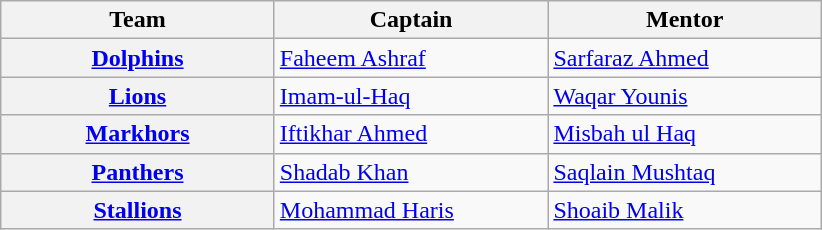<table class="wikitable" style="text-align:left;">
<tr>
<th width=175>Team</th>
<th width=175>Captain</th>
<th width=175>Mentor</th>
</tr>
<tr style="background:#f9f9f9;">
<th><a href='#'>Dolphins</a></th>
<td><a href='#'>Faheem Ashraf</a></td>
<td><a href='#'>Sarfaraz Ahmed</a></td>
</tr>
<tr style="background:#f9f9f9;">
<th><a href='#'>Lions</a></th>
<td><a href='#'>Imam-ul-Haq</a></td>
<td><a href='#'>Waqar Younis</a></td>
</tr>
<tr style="background:#f9f9f9;">
<th><a href='#'>Markhors</a></th>
<td><a href='#'>Iftikhar Ahmed</a></td>
<td><a href='#'>Misbah ul Haq</a></td>
</tr>
<tr style="background:#f9f9f9;">
<th><a href='#'>Panthers</a></th>
<td><a href='#'>Shadab Khan</a></td>
<td><a href='#'>Saqlain Mushtaq</a></td>
</tr>
<tr style="background:#f9f9f9;">
<th><a href='#'>Stallions</a></th>
<td><a href='#'>Mohammad Haris</a></td>
<td><a href='#'>Shoaib Malik</a></td>
</tr>
</table>
